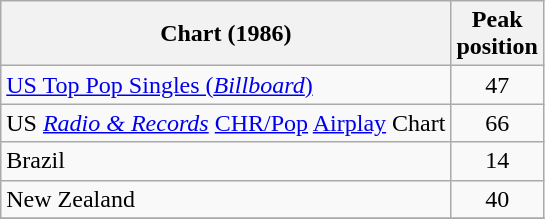<table class="wikitable">
<tr>
<th>Chart (1986)</th>
<th>Peak<br>position</th>
</tr>
<tr>
<td><a href='#'>US Top Pop Singles (<em>Billboard</em>)</a></td>
<td style="text-align:center;">47</td>
</tr>
<tr>
<td>US <em><a href='#'>Radio & Records</a></em> <a href='#'>CHR/Pop</a> <a href='#'>Airplay</a> Chart</td>
<td align="center">66</td>
</tr>
<tr>
<td>Brazil</td>
<td align="center">14</td>
</tr>
<tr>
<td>New Zealand</td>
<td align="center">40</td>
</tr>
<tr>
</tr>
</table>
